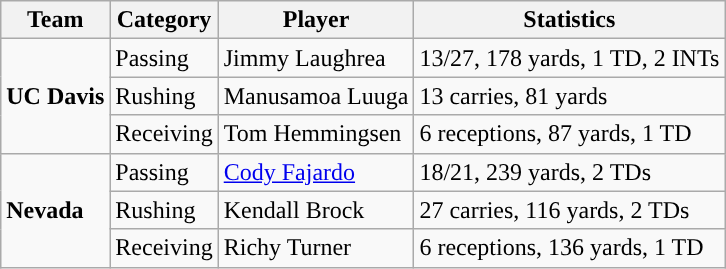<table class="wikitable" style="float: left;">
<tr>
<th>Team</th>
<th>Category</th>
<th>Player</th>
<th>Statistics</th>
</tr>
<tr>
<td rowspan=3><strong>UC Davis</strong></td>
<td>Passing</td>
<td>Jimmy Laughrea</td>
<td>13/27, 178 yards, 1 TD, 2 INTs</td>
</tr>
<tr>
<td>Rushing</td>
<td>Manusamoa Luuga</td>
<td>13 carries, 81 yards</td>
</tr>
<tr>
<td>Receiving</td>
<td>Tom Hemmingsen</td>
<td>6 receptions, 87 yards, 1 TD</td>
</tr>
<tr>
<td rowspan=3><strong>Nevada</strong></td>
<td>Passing</td>
<td><a href='#'>Cody Fajardo</a></td>
<td>18/21, 239 yards, 2 TDs</td>
</tr>
<tr>
<td>Rushing</td>
<td>Kendall Brock</td>
<td>27 carries, 116 yards, 2 TDs</td>
</tr>
<tr>
<td>Receiving</td>
<td>Richy Turner</td>
<td>6 receptions, 136 yards, 1 TD</td>
</tr>
</table>
